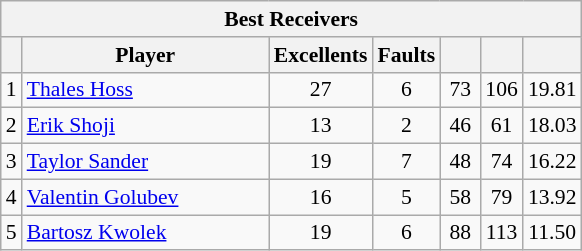<table class="wikitable sortable" style=font-size:90%>
<tr>
<th colspan=7>Best Receivers</th>
</tr>
<tr>
<th></th>
<th width=158>Player</th>
<th width=20>Excellents</th>
<th width=20>Faults</th>
<th width=20></th>
<th width=20></th>
<th width=20></th>
</tr>
<tr>
<td>1</td>
<td> <a href='#'>Thales Hoss</a></td>
<td align=center>27</td>
<td align=center>6</td>
<td align=center>73</td>
<td align=center>106</td>
<td align=center>19.81</td>
</tr>
<tr>
<td>2</td>
<td> <a href='#'>Erik Shoji</a></td>
<td align=center>13</td>
<td align=center>2</td>
<td align=center>46</td>
<td align=center>61</td>
<td align=center>18.03</td>
</tr>
<tr>
<td>3</td>
<td> <a href='#'>Taylor Sander</a></td>
<td align=center>19</td>
<td align=center>7</td>
<td align=center>48</td>
<td align=center>74</td>
<td align=center>16.22</td>
</tr>
<tr>
<td>4</td>
<td> <a href='#'>Valentin Golubev</a></td>
<td align=center>16</td>
<td align=center>5</td>
<td align=center>58</td>
<td align=center>79</td>
<td align=center>13.92</td>
</tr>
<tr>
<td>5</td>
<td> <a href='#'>Bartosz Kwolek</a></td>
<td align=center>19</td>
<td align=center>6</td>
<td align=center>88</td>
<td align=center>113</td>
<td align=center>11.50</td>
</tr>
</table>
